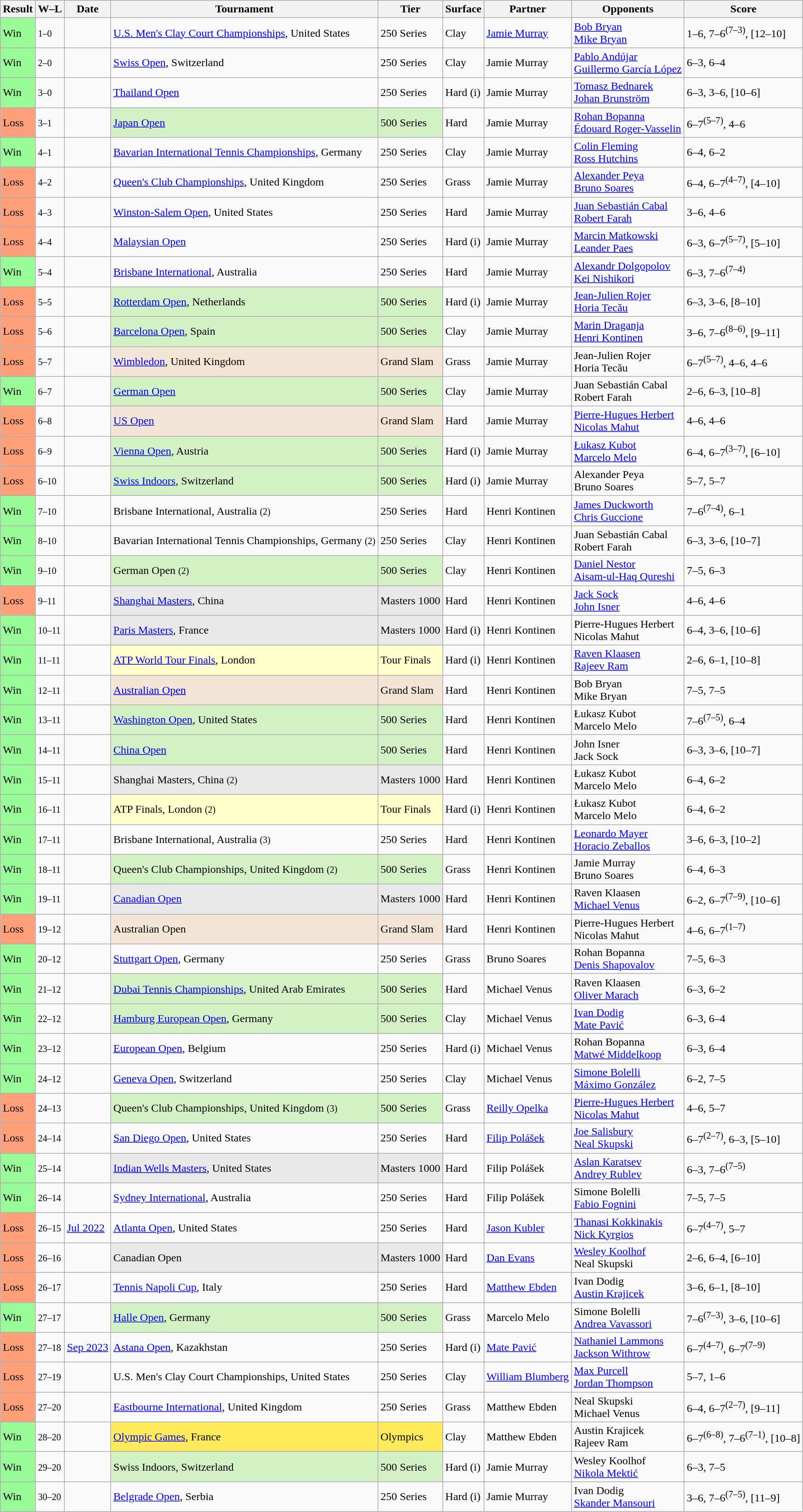<table class="sortable wikitable nowrap">
<tr>
<th>Result</th>
<th class="unsortable">W–L</th>
<th>Date</th>
<th>Tournament</th>
<th>Tier</th>
<th>Surface</th>
<th>Partner</th>
<th>Opponents</th>
<th class="unsortable">Score</th>
</tr>
<tr>
<td bgcolor=98FB98>Win</td>
<td><small>1–0</small></td>
<td><a href='#'></a></td>
<td><a href='#'>U.S. Men's Clay Court Championships</a>, United States</td>
<td>250 Series</td>
<td>Clay</td>
<td> <a href='#'>Jamie Murray</a></td>
<td> <a href='#'>Bob Bryan</a><br> <a href='#'>Mike Bryan</a></td>
<td>1–6, 7–6<sup>(7–3)</sup>, [12–10]</td>
</tr>
<tr>
<td bgcolor=98FB98>Win</td>
<td><small>2–0</small></td>
<td><a href='#'></a></td>
<td><a href='#'>Swiss Open</a>, Switzerland</td>
<td>250 Series</td>
<td>Clay</td>
<td> Jamie Murray</td>
<td> <a href='#'>Pablo Andújar</a><br> <a href='#'>Guillermo García López</a></td>
<td>6–3, 6–4</td>
</tr>
<tr>
<td bgcolor=98FB98>Win</td>
<td><small>3–0</small></td>
<td><a href='#'></a></td>
<td><a href='#'>Thailand Open</a></td>
<td>250 Series</td>
<td>Hard (i)</td>
<td> Jamie Murray</td>
<td> <a href='#'>Tomasz Bednarek</a><br> <a href='#'>Johan Brunström</a></td>
<td>6–3, 3–6, [10–6]</td>
</tr>
<tr>
<td bgcolor=FFA07A>Loss</td>
<td><small>3–1</small></td>
<td><a href='#'></a></td>
<td style="background:#D4F1C5;"><a href='#'>Japan Open</a></td>
<td style="background:#D4F1C5;">500 Series</td>
<td>Hard</td>
<td> Jamie Murray</td>
<td> <a href='#'>Rohan Bopanna</a><br> <a href='#'>Édouard Roger-Vasselin</a></td>
<td>6–7<sup>(5–7)</sup>, 4–6</td>
</tr>
<tr>
<td bgcolor=98FB98>Win</td>
<td><small>4–1</small></td>
<td><a href='#'></a></td>
<td><a href='#'>Bavarian International Tennis Championships</a>, Germany</td>
<td>250 Series</td>
<td>Clay</td>
<td> Jamie Murray</td>
<td> <a href='#'>Colin Fleming</a><br> <a href='#'>Ross Hutchins</a></td>
<td>6–4, 6–2</td>
</tr>
<tr>
<td bgcolor=FFA07A>Loss</td>
<td><small>4–2</small></td>
<td><a href='#'></a></td>
<td><a href='#'>Queen's Club Championships</a>, United Kingdom</td>
<td>250 Series</td>
<td>Grass</td>
<td> Jamie Murray</td>
<td> <a href='#'>Alexander Peya</a><br> <a href='#'>Bruno Soares</a></td>
<td>6–4, 6–7<sup>(4–7)</sup>, [4–10]</td>
</tr>
<tr>
<td bgcolor=FFA07A>Loss</td>
<td><small>4–3</small></td>
<td><a href='#'></a></td>
<td><a href='#'>Winston-Salem Open</a>, United States</td>
<td>250 Series</td>
<td>Hard</td>
<td> Jamie Murray</td>
<td> <a href='#'>Juan Sebastián Cabal</a><br> <a href='#'>Robert Farah</a></td>
<td>3–6, 4–6</td>
</tr>
<tr>
<td bgcolor=FFA07A>Loss</td>
<td><small>4–4</small></td>
<td><a href='#'></a></td>
<td><a href='#'>Malaysian Open</a></td>
<td>250 Series</td>
<td>Hard (i)</td>
<td> Jamie Murray</td>
<td> <a href='#'>Marcin Matkowski</a><br> <a href='#'>Leander Paes</a></td>
<td>6–3, 6–7<sup>(5–7)</sup>, [5–10]</td>
</tr>
<tr>
<td bgcolor=98FB98>Win</td>
<td><small>5–4</small></td>
<td><a href='#'></a></td>
<td><a href='#'>Brisbane International</a>, Australia</td>
<td>250 Series</td>
<td>Hard</td>
<td> Jamie Murray</td>
<td> <a href='#'>Alexandr Dolgopolov</a><br> <a href='#'>Kei Nishikori</a></td>
<td>6–3, 7–6<sup>(7–4)</sup></td>
</tr>
<tr>
<td bgcolor=FFA07A>Loss</td>
<td><small>5–5</small></td>
<td><a href='#'></a></td>
<td style="background:#D4F1C5;"><a href='#'>Rotterdam Open</a>, Netherlands</td>
<td style="background:#D4F1C5;">500 Series</td>
<td>Hard (i)</td>
<td> Jamie Murray</td>
<td> <a href='#'>Jean-Julien Rojer</a><br> <a href='#'>Horia Tecău</a></td>
<td>6–3, 3–6, [8–10]</td>
</tr>
<tr>
<td bgcolor=FFA07A>Loss</td>
<td><small>5–6</small></td>
<td><a href='#'></a></td>
<td style="background:#D4F1C5;"><a href='#'>Barcelona Open</a>, Spain</td>
<td style="background:#D4F1C5;">500 Series</td>
<td>Clay</td>
<td> Jamie Murray</td>
<td> <a href='#'>Marin Draganja</a><br> <a href='#'>Henri Kontinen</a></td>
<td>3–6, 7–6<sup>(8–6)</sup>, [9–11]</td>
</tr>
<tr>
<td bgcolor=FFA07A>Loss</td>
<td><small>5–7</small></td>
<td><a href='#'></a></td>
<td style="background:#F3E6D7;"><a href='#'>Wimbledon</a>, United Kingdom</td>
<td style="background:#F3E6D7;">Grand Slam</td>
<td>Grass</td>
<td> Jamie Murray</td>
<td> Jean-Julien Rojer<br> Horia Tecău</td>
<td>6–7<sup>(5–7)</sup>, 4–6, 4–6</td>
</tr>
<tr>
<td bgcolor=98FB98>Win</td>
<td><small>6–7</small></td>
<td><a href='#'></a></td>
<td style="background:#D4F1C5;"><a href='#'>German Open</a></td>
<td style="background:#D4F1C5;">500 Series</td>
<td>Clay</td>
<td> Jamie Murray</td>
<td> Juan Sebastián Cabal<br> Robert Farah</td>
<td>2–6, 6–3, [10–8]</td>
</tr>
<tr>
<td bgcolor=FFA07A>Loss</td>
<td><small>6–8</small></td>
<td><a href='#'></a></td>
<td style="background:#F3E6D7;"><a href='#'>US Open</a></td>
<td style="background:#F3E6D7;">Grand Slam</td>
<td>Hard</td>
<td> Jamie Murray</td>
<td> <a href='#'>Pierre-Hugues Herbert</a><br> <a href='#'>Nicolas Mahut</a></td>
<td>4–6, 4–6</td>
</tr>
<tr>
<td bgcolor=FFA07A>Loss</td>
<td><small>6–9</small></td>
<td><a href='#'></a></td>
<td style="background:#D4F1C5;"><a href='#'>Vienna Open</a>, Austria</td>
<td style="background:#D4F1C5;">500 Series</td>
<td>Hard (i)</td>
<td> Jamie Murray</td>
<td> <a href='#'>Łukasz Kubot</a><br> <a href='#'>Marcelo Melo</a></td>
<td>6–4, 6–7<sup>(3–7)</sup>, [6–10]</td>
</tr>
<tr>
<td bgcolor=FFA07A>Loss</td>
<td><small>6–10</small></td>
<td><a href='#'></a></td>
<td style="background:#D4F1C5;"><a href='#'>Swiss Indoors</a>, Switzerland</td>
<td style="background:#D4F1C5;">500 Series</td>
<td>Hard (i)</td>
<td> Jamie Murray</td>
<td> Alexander Peya<br> Bruno Soares</td>
<td>5–7, 5–7</td>
</tr>
<tr>
<td bgcolor=98FB98>Win</td>
<td><small>7–10</small></td>
<td><a href='#'></a></td>
<td>Brisbane International, Australia <small>(2)</small></td>
<td>250 Series</td>
<td>Hard</td>
<td> Henri Kontinen</td>
<td> <a href='#'>James Duckworth</a><br> <a href='#'>Chris Guccione</a></td>
<td>7–6<sup>(7–4)</sup>, 6–1</td>
</tr>
<tr>
<td bgcolor=98FB98>Win</td>
<td><small>8–10</small></td>
<td><a href='#'></a></td>
<td>Bavarian International Tennis Championships, Germany <small>(2)</small></td>
<td>250 Series</td>
<td>Clay</td>
<td> Henri Kontinen</td>
<td> Juan Sebastián Cabal<br> Robert Farah</td>
<td>6–3, 3–6, [10–7]</td>
</tr>
<tr>
<td bgcolor=98FB98>Win</td>
<td><small>9–10</small></td>
<td><a href='#'></a></td>
<td style="background:#D4F1C5;">German Open <small>(2)</small></td>
<td style="background:#D4F1C5;">500 Series</td>
<td>Clay</td>
<td> Henri Kontinen</td>
<td> <a href='#'>Daniel Nestor</a><br> <a href='#'>Aisam-ul-Haq Qureshi</a></td>
<td>7–5, 6–3</td>
</tr>
<tr>
<td bgcolor=FFA07A>Loss</td>
<td><small>9–11</small></td>
<td><a href='#'></a></td>
<td style="background:#E9E9E9;"><a href='#'>Shanghai Masters</a>, China</td>
<td style="background:#E9E9E9;">Masters 1000</td>
<td>Hard</td>
<td> Henri Kontinen</td>
<td> <a href='#'>Jack Sock</a><br> <a href='#'>John Isner</a></td>
<td>4–6, 4–6</td>
</tr>
<tr>
<td bgcolor=98FB98>Win</td>
<td><small>10–11</small></td>
<td><a href='#'></a></td>
<td style="background:#E9E9E9;"><a href='#'>Paris Masters</a>, France</td>
<td style="background:#E9E9E9;">Masters 1000</td>
<td>Hard (i)</td>
<td> Henri Kontinen</td>
<td> Pierre-Hugues Herbert<br> Nicolas Mahut</td>
<td>6–4, 3–6, [10–6]</td>
</tr>
<tr>
<td bgcolor=98FB98>Win</td>
<td><small>11–11</small></td>
<td><a href='#'></a></td>
<td style="background:#ffffcc;"><a href='#'>ATP World Tour Finals</a>, London</td>
<td style="background:#ffffcc;">Tour Finals</td>
<td>Hard (i)</td>
<td> Henri Kontinen</td>
<td> <a href='#'>Raven Klaasen</a><br> <a href='#'>Rajeev Ram</a></td>
<td>2–6, 6–1, [10–8]</td>
</tr>
<tr>
<td bgcolor=98FB98>Win</td>
<td><small>12–11</small></td>
<td><a href='#'></a></td>
<td style="background:#F3E6D7;"><a href='#'>Australian Open</a></td>
<td style="background:#F3E6D7;">Grand Slam</td>
<td>Hard</td>
<td> Henri Kontinen</td>
<td> Bob Bryan<br> Mike Bryan</td>
<td>7–5, 7–5</td>
</tr>
<tr>
<td bgcolor=98FB98>Win</td>
<td><small>13–11</small></td>
<td><a href='#'></a></td>
<td style="background:#D4F1C5;"><a href='#'>Washington Open</a>, United States</td>
<td style="background:#D4F1C5;">500 Series</td>
<td>Hard</td>
<td> Henri Kontinen</td>
<td> Łukasz Kubot<br> Marcelo Melo</td>
<td>7–6<sup>(7–5)</sup>, 6–4</td>
</tr>
<tr>
<td bgcolor=98FB98>Win</td>
<td><small>14–11</small></td>
<td><a href='#'></a></td>
<td style="background:#D4F1C5;"><a href='#'>China Open</a></td>
<td style="background:#D4F1C5;">500 Series</td>
<td>Hard</td>
<td> Henri Kontinen</td>
<td> John Isner<br> Jack Sock</td>
<td>6–3, 3–6, [10–7]</td>
</tr>
<tr>
<td bgcolor=98FB98>Win</td>
<td><small>15–11</small></td>
<td><a href='#'></a></td>
<td style="background:#E9E9E9;">Shanghai Masters, China <small>(2)</small></td>
<td style="background:#E9E9E9;">Masters 1000</td>
<td>Hard</td>
<td> Henri Kontinen</td>
<td> Łukasz Kubot<br> Marcelo Melo</td>
<td>6–4, 6–2</td>
</tr>
<tr>
<td bgcolor=98FB98>Win</td>
<td><small>16–11</small></td>
<td><a href='#'></a></td>
<td style="background:#ffffcc;">ATP Finals, London <small>(2)</small></td>
<td style="background:#ffffcc;">Tour Finals</td>
<td>Hard (i)</td>
<td> Henri Kontinen</td>
<td> Łukasz Kubot<br> Marcelo Melo</td>
<td>6–4, 6–2</td>
</tr>
<tr>
<td bgcolor=98FB98>Win</td>
<td><small>17–11</small></td>
<td><a href='#'></a></td>
<td>Brisbane International, Australia <small>(3)</small></td>
<td>250 Series</td>
<td>Hard</td>
<td> Henri Kontinen</td>
<td> <a href='#'>Leonardo Mayer</a><br> <a href='#'>Horacio Zeballos</a></td>
<td>3–6, 6–3, [10–2]</td>
</tr>
<tr>
<td bgcolor=98FB98>Win</td>
<td><small>18–11</small></td>
<td><a href='#'></a></td>
<td style="background:#D4F1C5;">Queen's Club Championships, United Kingdom <small>(2)</small></td>
<td style="background:#D4F1C5;">500 Series</td>
<td>Grass</td>
<td> Henri Kontinen</td>
<td> Jamie Murray<br> Bruno Soares</td>
<td>6–4, 6–3</td>
</tr>
<tr>
<td bgcolor=98FB98>Win</td>
<td><small>19–11</small></td>
<td><a href='#'></a></td>
<td style="background:#E9E9E9;"><a href='#'>Canadian Open</a></td>
<td style="background:#E9E9E9;">Masters 1000</td>
<td>Hard</td>
<td> Henri Kontinen</td>
<td> Raven Klaasen<br> <a href='#'>Michael Venus</a></td>
<td>6–2, 6–7<sup>(7–9)</sup>, [10–6]</td>
</tr>
<tr>
<td bgcolor=FFA07A>Loss</td>
<td><small>19–12</small></td>
<td><a href='#'></a></td>
<td style="background:#F3E6D7;">Australian Open</td>
<td style="background:#F3E6D7;">Grand Slam</td>
<td>Hard</td>
<td> Henri Kontinen</td>
<td> Pierre-Hugues Herbert<br> Nicolas Mahut</td>
<td>4–6, 6–7<sup>(1–7)</sup></td>
</tr>
<tr>
<td bgcolor=98FB98>Win</td>
<td><small>20–12</small></td>
<td><a href='#'></a></td>
<td><a href='#'>Stuttgart Open</a>, Germany</td>
<td>250 Series</td>
<td>Grass</td>
<td> Bruno Soares</td>
<td> Rohan Bopanna<br> <a href='#'>Denis Shapovalov</a></td>
<td>7–5, 6–3</td>
</tr>
<tr>
<td bgcolor=98FB98>Win</td>
<td><small>21–12</small></td>
<td><a href='#'></a></td>
<td style="background:#D4F1C5;"><a href='#'>Dubai Tennis Championships</a>, United Arab Emirates</td>
<td style="background:#D4F1C5;">500 Series</td>
<td>Hard</td>
<td> Michael Venus</td>
<td> Raven Klaasen<br> <a href='#'>Oliver Marach</a></td>
<td>6–3, 6–2</td>
</tr>
<tr>
<td bgcolor=98FB98>Win</td>
<td><small>22–12</small></td>
<td><a href='#'></a></td>
<td style="background:#D4F1C5;"><a href='#'>Hamburg European Open</a>, Germany</td>
<td style="background:#D4F1C5;">500 Series</td>
<td>Clay</td>
<td> Michael Venus</td>
<td> <a href='#'>Ivan Dodig</a><br> <a href='#'>Mate Pavić</a></td>
<td>6–3, 6–4</td>
</tr>
<tr>
<td bgcolor=98FB98>Win</td>
<td><small>23–12</small></td>
<td><a href='#'></a></td>
<td><a href='#'>European Open</a>, Belgium</td>
<td>250 Series</td>
<td>Hard (i)</td>
<td> Michael Venus</td>
<td> Rohan Bopanna<br> <a href='#'>Matwé Middelkoop</a></td>
<td>6–3, 6–4</td>
</tr>
<tr>
<td bgcolor=98FB98>Win</td>
<td><small>24–12</small></td>
<td><a href='#'></a></td>
<td><a href='#'>Geneva Open</a>, Switzerland</td>
<td>250 Series</td>
<td>Clay</td>
<td> Michael Venus</td>
<td> <a href='#'>Simone Bolelli</a><br> <a href='#'>Máximo González</a></td>
<td>6–2, 7–5</td>
</tr>
<tr>
<td bgcolor=FFA07A>Loss</td>
<td><small>24–13</small></td>
<td><a href='#'></a></td>
<td style="background:#D4F1C5;">Queen's Club Championships, United Kingdom <small>(3)</small></td>
<td style="background:#D4F1C5;">500 Series</td>
<td>Grass</td>
<td> <a href='#'>Reilly Opelka</a></td>
<td> <a href='#'>Pierre-Hugues Herbert</a><br> <a href='#'>Nicolas Mahut</a></td>
<td>4–6, 5–7</td>
</tr>
<tr>
<td bgcolor=FFA07A>Loss</td>
<td><small>24–14</small></td>
<td><a href='#'></a></td>
<td><a href='#'>San Diego Open</a>, United States</td>
<td>250 Series</td>
<td>Hard</td>
<td> <a href='#'>Filip Polášek</a></td>
<td> <a href='#'>Joe Salisbury</a><br> <a href='#'>Neal Skupski</a></td>
<td>6–7<sup>(2–7)</sup>, 6–3, [5–10]</td>
</tr>
<tr>
<td bgcolor=98FB98>Win</td>
<td><small>25–14</small></td>
<td><a href='#'></a></td>
<td style="background:#E9E9E9;"><a href='#'>Indian Wells Masters</a>, United States</td>
<td style="background:#E9E9E9;">Masters 1000</td>
<td>Hard</td>
<td> Filip Polášek</td>
<td> <a href='#'>Aslan Karatsev</a><br> <a href='#'>Andrey Rublev</a></td>
<td>6–3, 7–6<sup>(7–5)</sup></td>
</tr>
<tr>
<td bgcolor=98FB98>Win</td>
<td><small>26–14</small></td>
<td><a href='#'></a></td>
<td><a href='#'>Sydney International</a>, Australia</td>
<td>250 Series</td>
<td>Hard</td>
<td> Filip Polášek</td>
<td> Simone Bolelli<br> <a href='#'>Fabio Fognini</a></td>
<td>7–5, 7–5</td>
</tr>
<tr>
<td bgcolor=FFA07A>Loss</td>
<td><small>26–15</small></td>
<td><a href='#'>Jul 2022</a></td>
<td><a href='#'>Atlanta Open</a>, United States</td>
<td>250 Series</td>
<td>Hard</td>
<td> <a href='#'>Jason Kubler</a></td>
<td> <a href='#'>Thanasi Kokkinakis</a> <br> <a href='#'>Nick Kyrgios</a></td>
<td>6–7<sup>(4–7)</sup>, 5–7</td>
</tr>
<tr>
<td bgcolor=FFA07A>Loss</td>
<td><small>26–16</small></td>
<td><a href='#'></a></td>
<td style=background:#E9E9E9>Canadian Open</td>
<td style=background:#E9E9E9>Masters 1000</td>
<td>Hard</td>
<td> <a href='#'>Dan Evans</a></td>
<td> <a href='#'>Wesley Koolhof</a><br> Neal Skupski</td>
<td>2–6, 6–4, [6–10]</td>
</tr>
<tr>
<td bgcolor=FFA07A>Loss</td>
<td><small>26–17</small></td>
<td><a href='#'></a></td>
<td><a href='#'>Tennis Napoli Cup</a>, Italy</td>
<td>250 Series</td>
<td>Hard</td>
<td> <a href='#'>Matthew Ebden</a></td>
<td> Ivan Dodig<br> <a href='#'>Austin Krajicek</a></td>
<td>3–6, 6–1, [8–10]</td>
</tr>
<tr>
<td bgcolor=98FB98>Win</td>
<td><small>27–17</small></td>
<td><a href='#'></a></td>
<td style="background:#D4F1C5;"><a href='#'>Halle Open</a>, Germany</td>
<td style="background:#D4F1C5;">500 Series</td>
<td>Grass</td>
<td> Marcelo Melo</td>
<td> Simone Bolelli<br> <a href='#'>Andrea Vavassori</a></td>
<td>7–6<sup>(7–3)</sup>, 3–6, [10–6]</td>
</tr>
<tr>
<td bgcolor=FFA07A>Loss</td>
<td><small>27–18</small></td>
<td><a href='#'>Sep 2023</a></td>
<td><a href='#'>Astana Open</a>, Kazakhstan</td>
<td>250 Series</td>
<td>Hard (i)</td>
<td> <a href='#'>Mate Pavić</a></td>
<td> <a href='#'>Nathaniel Lammons</a><br> <a href='#'>Jackson Withrow</a></td>
<td>6–7<sup>(4–7)</sup>, 6–7<sup>(7–9)</sup></td>
</tr>
<tr>
<td bgcolor=FFA07A>Loss</td>
<td><small>27–19</small></td>
<td><a href='#'></a></td>
<td>U.S. Men's Clay Court Championships, United States</td>
<td>250 Series</td>
<td>Clay</td>
<td> <a href='#'>William Blumberg</a></td>
<td> <a href='#'>Max Purcell</a><br> <a href='#'>Jordan Thompson</a></td>
<td>5–7, 1–6</td>
</tr>
<tr>
<td bgcolor=FFA07A>Loss</td>
<td><small>27–20</small></td>
<td><a href='#'></a></td>
<td><a href='#'>Eastbourne International</a>, United Kingdom</td>
<td>250 Series</td>
<td>Grass</td>
<td> Matthew Ebden</td>
<td> Neal Skupski<br> Michael Venus</td>
<td>6–4, 6–7<sup>(2–7)</sup>, [9–11]</td>
</tr>
<tr>
<td bgcolor=98FB98>Win</td>
<td><small>28–20</small></td>
<td><a href='#'></a></td>
<td style="background:#FFEA5C;"><a href='#'>Olympic Games</a>, France</td>
<td style="background:#FFEA5C;">Olympics</td>
<td>Clay</td>
<td> Matthew Ebden</td>
<td> Austin Krajicek<br> Rajeev Ram</td>
<td>6–7<sup>(6–8)</sup>, 7–6<sup>(7–1)</sup>, [10–8]</td>
</tr>
<tr>
<td style="background:#98fb98;">Win</td>
<td><small>29–20</small></td>
<td><a href='#'></a></td>
<td bgcolor=d4f1c5>Swiss Indoors, Switzerland</td>
<td bgcolor=d4f1c5>500 Series</td>
<td>Hard (i)</td>
<td> Jamie Murray</td>
<td> Wesley Koolhof<br> <a href='#'>Nikola Mektić</a></td>
<td>6–3, 7–5</td>
</tr>
<tr>
<td style="background:#98fb98;">Win</td>
<td><small>30–20</small></td>
<td><a href='#'></a></td>
<td><a href='#'>Belgrade Open</a>, Serbia</td>
<td>250 Series</td>
<td>Hard (i)</td>
<td> Jamie Murray</td>
<td> Ivan Dodig<br> <a href='#'>Skander Mansouri</a></td>
<td>3–6, 7–6<sup>(7–5)</sup>, [11–9]</td>
</tr>
</table>
